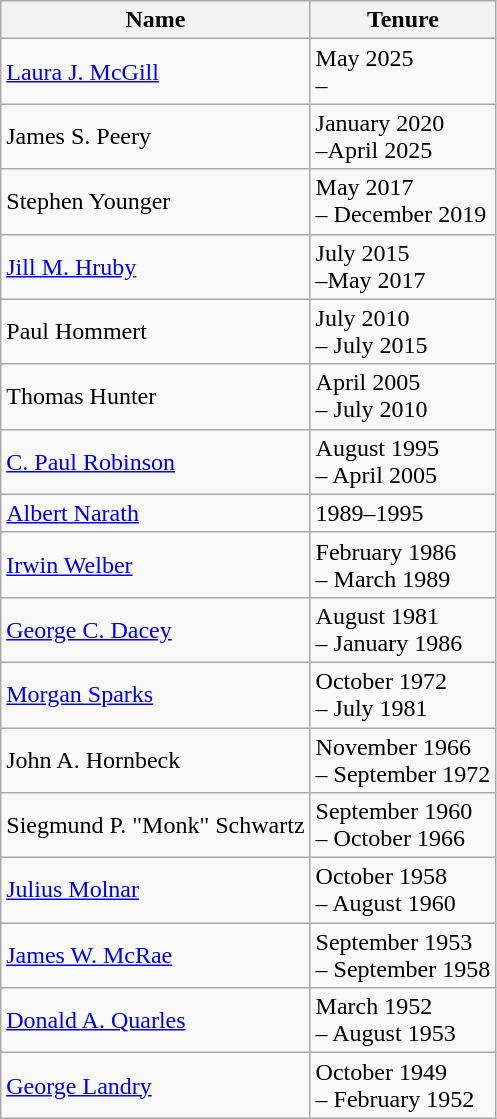<table class="wikitable floatright">
<tr>
<th scope=col>Name</th>
<th scope=col>Tenure</th>
</tr>
<tr>
<td><a href='#'>Laura J. McGill</a></td>
<td>May 2025<br>–</td>
</tr>
<tr>
<td>James S. Peery</td>
<td>January 2020<br>–April 2025</td>
</tr>
<tr>
<td>Stephen Younger</td>
<td>May 2017<br> – December 2019</td>
</tr>
<tr>
<td><a href='#'>Jill M. Hruby</a></td>
<td>July 2015<br>–May 2017</td>
</tr>
<tr>
<td>Paul Hommert</td>
<td>July 2010<br> – July 2015</td>
</tr>
<tr>
<td>Thomas Hunter</td>
<td>April 2005<br> – July 2010</td>
</tr>
<tr>
<td><a href='#'>C. Paul Robinson</a></td>
<td>August 1995<br> – April 2005</td>
</tr>
<tr>
<td><a href='#'>Albert Narath</a></td>
<td>1989–1995</td>
</tr>
<tr>
<td><a href='#'>Irwin Welber</a></td>
<td>February 1986<br> – March 1989</td>
</tr>
<tr>
<td><a href='#'>George C. Dacey</a></td>
<td>August 1981<br> – January 1986</td>
</tr>
<tr>
<td><a href='#'>Morgan Sparks</a></td>
<td>October 1972<br> – July 1981</td>
</tr>
<tr>
<td>John A. Hornbeck</td>
<td>November 1966<br> – September 1972</td>
</tr>
<tr>
<td>Siegmund P. "Monk" Schwartz</td>
<td>September 1960<br> – October 1966</td>
</tr>
<tr>
<td><a href='#'>Julius Molnar</a></td>
<td>October 1958<br> – August 1960</td>
</tr>
<tr>
<td><a href='#'>James W. McRae</a></td>
<td>September 1953<br> – September 1958</td>
</tr>
<tr>
<td><a href='#'>Donald A. Quarles</a></td>
<td>March 1952<br> – August 1953</td>
</tr>
<tr>
<td><a href='#'>George Landry</a></td>
<td>October 1949<br> – February 1952</td>
</tr>
</table>
